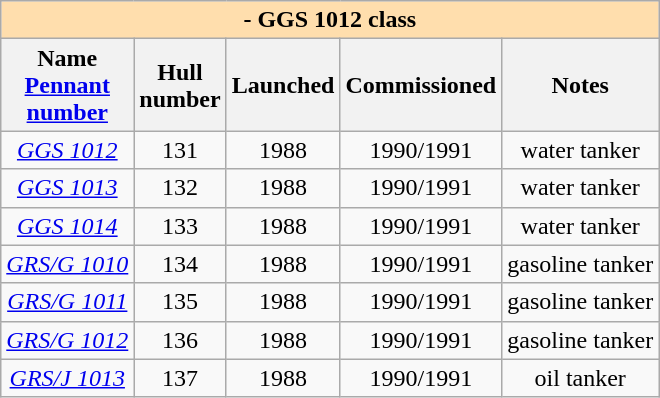<table border="1" class="sortable wikitable">
<tr>
<th colspan="11" style="background:#ffdead;"> - GGS 1012 class</th>
</tr>
<tr>
<th>Name<br><a href='#'>Pennant<br>number</a></th>
<th>Hull<br>number</th>
<th>Launched</th>
<th>Commissioned</th>
<th>Notes</th>
</tr>
<tr style="text-align:center;">
<td><em><a href='#'>GGS 1012</a></em></td>
<td>131</td>
<td>1988</td>
<td>1990/1991</td>
<td>water tanker</td>
</tr>
<tr style="text-align:center;">
<td><em><a href='#'>GGS 1013</a></em></td>
<td>132</td>
<td>1988</td>
<td>1990/1991</td>
<td>water tanker</td>
</tr>
<tr style="text-align:center;">
<td><em><a href='#'>GGS 1014</a></em></td>
<td>133</td>
<td>1988</td>
<td>1990/1991</td>
<td>water tanker</td>
</tr>
<tr style="text-align:center;">
<td><em><a href='#'>GRS/G 1010</a></em></td>
<td>134</td>
<td>1988</td>
<td>1990/1991</td>
<td>gasoline tanker</td>
</tr>
<tr style="text-align:center;">
<td><em><a href='#'>GRS/G 1011</a></em></td>
<td>135</td>
<td>1988</td>
<td>1990/1991</td>
<td>gasoline tanker</td>
</tr>
<tr style="text-align:center;">
<td><em><a href='#'>GRS/G 1012</a></em></td>
<td>136</td>
<td>1988</td>
<td>1990/1991</td>
<td>gasoline tanker</td>
</tr>
<tr style="text-align:center;">
<td><em><a href='#'>GRS/J 1013</a></em></td>
<td>137</td>
<td>1988</td>
<td>1990/1991</td>
<td>oil tanker</td>
</tr>
</table>
